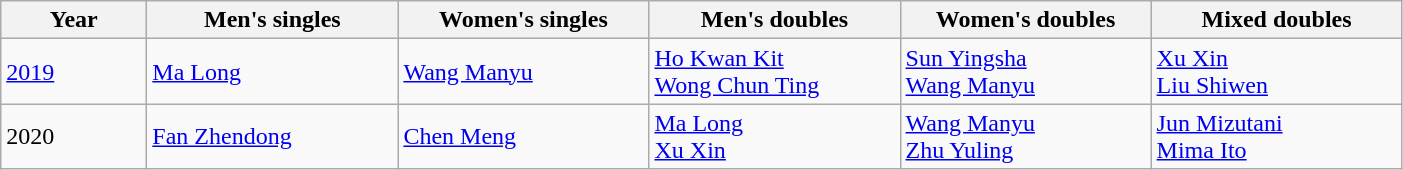<table class="wikitable">
<tr>
<th width="90">Year</th>
<th width="160">Men's singles</th>
<th width="160">Women's singles</th>
<th width="160">Men's doubles</th>
<th width="160">Women's doubles</th>
<th width="160">Mixed doubles</th>
</tr>
<tr>
<td><a href='#'>2019</a></td>
<td> <a href='#'>Ma Long</a></td>
<td> <a href='#'>Wang Manyu</a></td>
<td> <a href='#'>Ho Kwan Kit</a> <br> <a href='#'>Wong Chun Ting</a></td>
<td> <a href='#'>Sun Yingsha</a> <br> <a href='#'>Wang Manyu</a></td>
<td> <a href='#'>Xu Xin</a> <br> <a href='#'>Liu Shiwen</a></td>
</tr>
<tr>
<td>2020</td>
<td> <a href='#'>Fan Zhendong</a></td>
<td> <a href='#'>Chen Meng</a></td>
<td> <a href='#'>Ma Long</a> <br> <a href='#'>Xu Xin</a></td>
<td> <a href='#'>Wang Manyu</a> <br> <a href='#'>Zhu Yuling</a></td>
<td> <a href='#'>Jun Mizutani</a> <br> <a href='#'>Mima Ito</a></td>
</tr>
</table>
